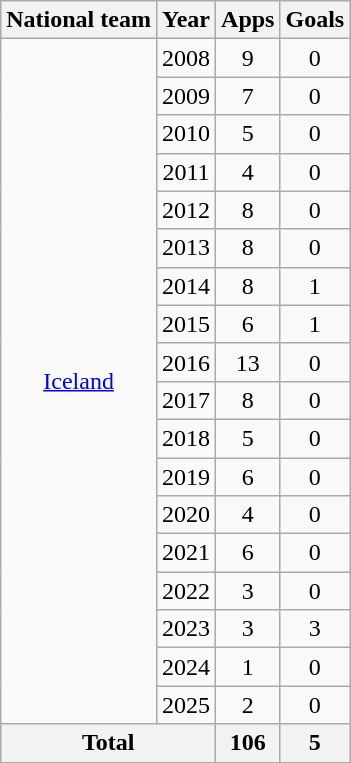<table class="wikitable" style="text-align:center">
<tr>
<th>National team</th>
<th>Year</th>
<th>Apps</th>
<th>Goals</th>
</tr>
<tr>
<td rowspan="18"><a href='#'>Iceland</a></td>
<td>2008</td>
<td>9</td>
<td>0</td>
</tr>
<tr>
<td>2009</td>
<td>7</td>
<td>0</td>
</tr>
<tr>
<td>2010</td>
<td>5</td>
<td>0</td>
</tr>
<tr>
<td>2011</td>
<td>4</td>
<td>0</td>
</tr>
<tr>
<td>2012</td>
<td>8</td>
<td>0</td>
</tr>
<tr>
<td>2013</td>
<td>8</td>
<td>0</td>
</tr>
<tr>
<td>2014</td>
<td>8</td>
<td>1</td>
</tr>
<tr>
<td>2015</td>
<td>6</td>
<td>1</td>
</tr>
<tr>
<td>2016</td>
<td>13</td>
<td>0</td>
</tr>
<tr>
<td>2017</td>
<td>8</td>
<td>0</td>
</tr>
<tr>
<td>2018</td>
<td>5</td>
<td>0</td>
</tr>
<tr>
<td>2019</td>
<td>6</td>
<td>0</td>
</tr>
<tr>
<td>2020</td>
<td>4</td>
<td>0</td>
</tr>
<tr>
<td>2021</td>
<td>6</td>
<td>0</td>
</tr>
<tr>
<td>2022</td>
<td>3</td>
<td>0</td>
</tr>
<tr>
<td>2023</td>
<td>3</td>
<td>3</td>
</tr>
<tr>
<td>2024</td>
<td>1</td>
<td>0</td>
</tr>
<tr>
<td>2025</td>
<td>2</td>
<td>0</td>
</tr>
<tr>
<th colspan="2">Total</th>
<th>106</th>
<th>5</th>
</tr>
</table>
